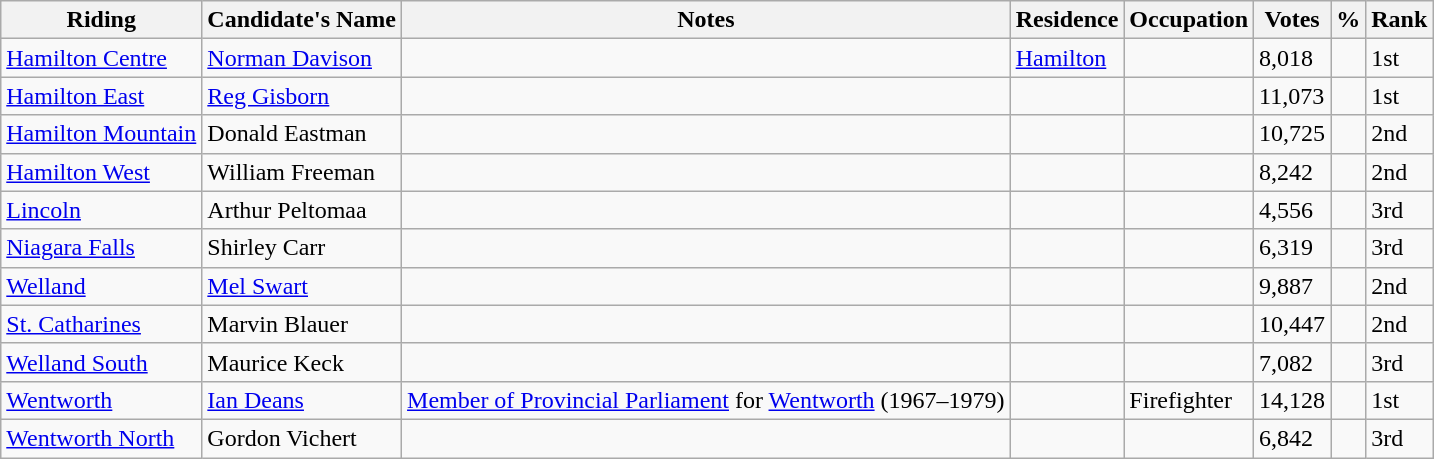<table class="wikitable sortable">
<tr>
<th>Riding<br></th>
<th>Candidate's Name</th>
<th>Notes</th>
<th>Residence</th>
<th>Occupation</th>
<th>Votes</th>
<th>%</th>
<th>Rank</th>
</tr>
<tr>
<td><a href='#'>Hamilton Centre</a></td>
<td><a href='#'>Norman Davison</a></td>
<td></td>
<td><a href='#'>Hamilton</a></td>
<td></td>
<td>8,018</td>
<td></td>
<td>1st</td>
</tr>
<tr>
<td><a href='#'>Hamilton East</a></td>
<td><a href='#'>Reg Gisborn</a></td>
<td></td>
<td></td>
<td></td>
<td>11,073</td>
<td></td>
<td>1st</td>
</tr>
<tr>
<td><a href='#'>Hamilton Mountain</a></td>
<td>Donald Eastman</td>
<td></td>
<td></td>
<td></td>
<td>10,725</td>
<td></td>
<td>2nd</td>
</tr>
<tr>
<td><a href='#'>Hamilton West</a></td>
<td>William Freeman</td>
<td></td>
<td></td>
<td></td>
<td>8,242</td>
<td></td>
<td>2nd</td>
</tr>
<tr>
<td><a href='#'>Lincoln</a></td>
<td>Arthur Peltomaa</td>
<td></td>
<td></td>
<td></td>
<td>4,556</td>
<td></td>
<td>3rd</td>
</tr>
<tr>
<td><a href='#'>Niagara Falls</a></td>
<td>Shirley Carr</td>
<td></td>
<td></td>
<td></td>
<td>6,319</td>
<td></td>
<td>3rd</td>
</tr>
<tr>
<td><a href='#'>Welland</a></td>
<td><a href='#'>Mel Swart</a></td>
<td></td>
<td></td>
<td></td>
<td>9,887</td>
<td></td>
<td>2nd</td>
</tr>
<tr>
<td><a href='#'>St. Catharines</a></td>
<td>Marvin Blauer</td>
<td></td>
<td></td>
<td></td>
<td>10,447</td>
<td></td>
<td>2nd</td>
</tr>
<tr>
<td><a href='#'>Welland South</a></td>
<td>Maurice Keck</td>
<td></td>
<td></td>
<td></td>
<td>7,082</td>
<td></td>
<td>3rd</td>
</tr>
<tr>
<td><a href='#'>Wentworth</a></td>
<td><a href='#'>Ian Deans</a></td>
<td><a href='#'>Member of Provincial Parliament</a> for <a href='#'>Wentworth</a> (1967–1979)</td>
<td></td>
<td>Firefighter</td>
<td>14,128</td>
<td></td>
<td>1st</td>
</tr>
<tr>
<td><a href='#'>Wentworth North</a></td>
<td>Gordon Vichert</td>
<td></td>
<td></td>
<td></td>
<td>6,842</td>
<td></td>
<td>3rd</td>
</tr>
</table>
